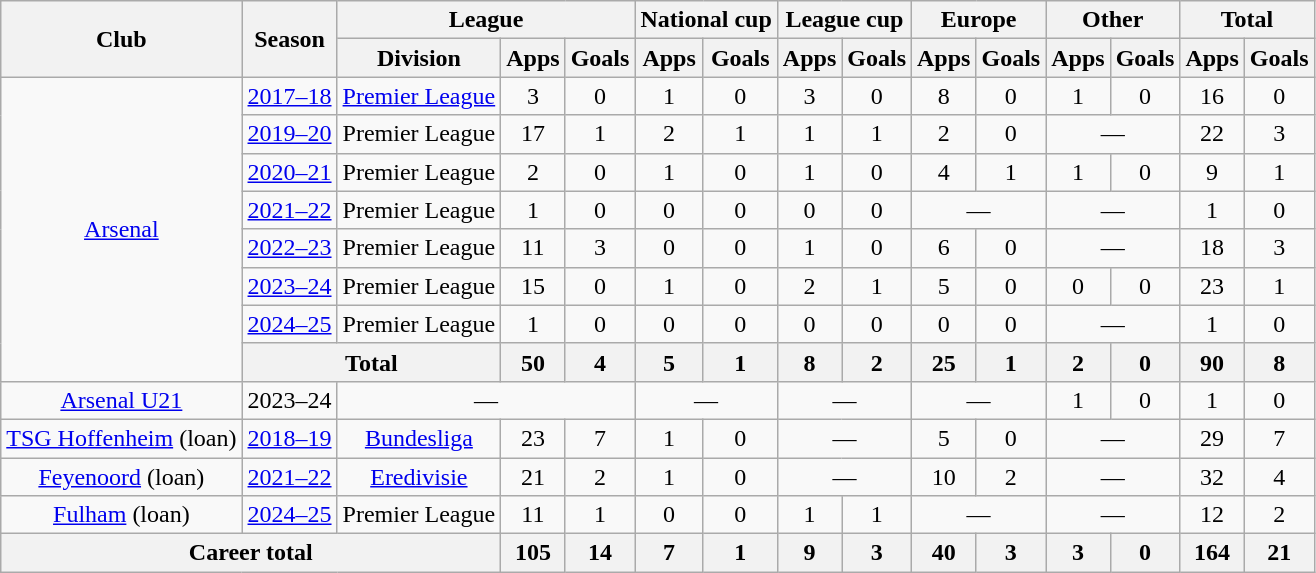<table class=wikitable style="text-align:center">
<tr>
<th rowspan=2>Club</th>
<th rowspan=2>Season</th>
<th colspan=3>League</th>
<th colspan=2>National cup</th>
<th colspan=2>League cup</th>
<th colspan=2>Europe</th>
<th colspan=2>Other</th>
<th colspan=2>Total</th>
</tr>
<tr>
<th>Division</th>
<th>Apps</th>
<th>Goals</th>
<th>Apps</th>
<th>Goals</th>
<th>Apps</th>
<th>Goals</th>
<th>Apps</th>
<th>Goals</th>
<th>Apps</th>
<th>Goals</th>
<th>Apps</th>
<th>Goals</th>
</tr>
<tr>
<td rowspan="8"><a href='#'>Arsenal</a></td>
<td><a href='#'>2017–18</a></td>
<td><a href='#'>Premier League</a></td>
<td>3</td>
<td>0</td>
<td>1</td>
<td>0</td>
<td>3</td>
<td>0</td>
<td>8</td>
<td>0</td>
<td>1</td>
<td>0</td>
<td>16</td>
<td>0</td>
</tr>
<tr>
<td><a href='#'>2019–20</a></td>
<td>Premier League</td>
<td>17</td>
<td>1</td>
<td>2</td>
<td>1</td>
<td>1</td>
<td>1</td>
<td>2</td>
<td>0</td>
<td colspan="2">—</td>
<td>22</td>
<td>3</td>
</tr>
<tr>
<td><a href='#'>2020–21</a></td>
<td>Premier League</td>
<td>2</td>
<td>0</td>
<td>1</td>
<td>0</td>
<td>1</td>
<td>0</td>
<td>4</td>
<td>1</td>
<td>1</td>
<td>0</td>
<td>9</td>
<td>1</td>
</tr>
<tr>
<td><a href='#'>2021–22</a></td>
<td>Premier League</td>
<td>1</td>
<td>0</td>
<td>0</td>
<td>0</td>
<td>0</td>
<td>0</td>
<td colspan="2">—</td>
<td colspan="2">—</td>
<td>1</td>
<td>0</td>
</tr>
<tr>
<td><a href='#'>2022–23</a></td>
<td>Premier League</td>
<td>11</td>
<td>3</td>
<td>0</td>
<td>0</td>
<td>1</td>
<td>0</td>
<td>6</td>
<td>0</td>
<td colspan="2">—</td>
<td>18</td>
<td>3</td>
</tr>
<tr>
<td><a href='#'>2023–24</a></td>
<td>Premier League</td>
<td>15</td>
<td>0</td>
<td>1</td>
<td>0</td>
<td>2</td>
<td>1</td>
<td>5</td>
<td>0</td>
<td>0</td>
<td>0</td>
<td>23</td>
<td>1</td>
</tr>
<tr>
<td><a href='#'>2024–25</a></td>
<td>Premier League</td>
<td>1</td>
<td>0</td>
<td>0</td>
<td>0</td>
<td>0</td>
<td>0</td>
<td>0</td>
<td>0</td>
<td colspan="2">—</td>
<td>1</td>
<td>0</td>
</tr>
<tr>
<th colspan="2">Total</th>
<th>50</th>
<th>4</th>
<th>5</th>
<th>1</th>
<th>8</th>
<th>2</th>
<th>25</th>
<th>1</th>
<th>2</th>
<th>0</th>
<th>90</th>
<th>8</th>
</tr>
<tr>
<td><a href='#'>Arsenal U21</a></td>
<td>2023–24</td>
<td colspan="3">—</td>
<td colspan="2">—</td>
<td colspan="2">—</td>
<td colspan="2">—</td>
<td>1</td>
<td>0</td>
<td>1</td>
<td>0</td>
</tr>
<tr>
<td><a href='#'>TSG Hoffenheim</a> (loan)</td>
<td><a href='#'>2018–19</a></td>
<td><a href='#'>Bundesliga</a></td>
<td>23</td>
<td>7</td>
<td>1</td>
<td>0</td>
<td colspan="2">—</td>
<td>5</td>
<td>0</td>
<td colspan="2">—</td>
<td>29</td>
<td>7</td>
</tr>
<tr>
<td><a href='#'>Feyenoord</a> (loan)</td>
<td><a href='#'>2021–22</a></td>
<td><a href='#'>Eredivisie</a></td>
<td>21</td>
<td>2</td>
<td>1</td>
<td>0</td>
<td colspan="2">—</td>
<td>10</td>
<td>2</td>
<td colspan="2">—</td>
<td>32</td>
<td>4</td>
</tr>
<tr>
<td><a href='#'>Fulham</a> (loan)</td>
<td><a href='#'>2024–25</a></td>
<td>Premier League</td>
<td>11</td>
<td>1</td>
<td>0</td>
<td>0</td>
<td>1</td>
<td>1</td>
<td colspan="2">—</td>
<td colspan="2">—</td>
<td>12</td>
<td>2</td>
</tr>
<tr>
<th colspan="3">Career total</th>
<th>105</th>
<th>14</th>
<th>7</th>
<th>1</th>
<th>9</th>
<th>3</th>
<th>40</th>
<th>3</th>
<th>3</th>
<th>0</th>
<th>164</th>
<th>21</th>
</tr>
</table>
